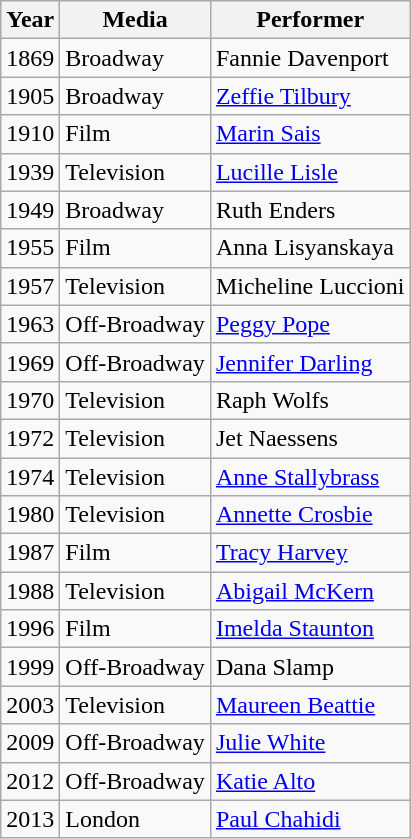<table class="wikitable sortable">
<tr>
<th>Year</th>
<th>Media</th>
<th>Performer</th>
</tr>
<tr>
<td>1869</td>
<td>Broadway</td>
<td>Fannie Davenport</td>
</tr>
<tr>
<td>1905</td>
<td>Broadway</td>
<td><a href='#'>Zeffie Tilbury</a></td>
</tr>
<tr>
<td>1910</td>
<td>Film</td>
<td><a href='#'>Marin Sais</a></td>
</tr>
<tr>
<td>1939</td>
<td>Television</td>
<td><a href='#'>Lucille Lisle</a></td>
</tr>
<tr>
<td>1949</td>
<td>Broadway</td>
<td>Ruth Enders</td>
</tr>
<tr>
<td>1955</td>
<td>Film</td>
<td>Anna Lisyanskaya</td>
</tr>
<tr>
<td>1957</td>
<td>Television</td>
<td>Micheline Luccioni</td>
</tr>
<tr>
<td>1963</td>
<td>Off-Broadway</td>
<td><a href='#'>Peggy Pope</a></td>
</tr>
<tr>
<td>1969</td>
<td>Off-Broadway</td>
<td><a href='#'>Jennifer Darling</a></td>
</tr>
<tr>
<td>1970</td>
<td>Television</td>
<td>Raph Wolfs</td>
</tr>
<tr>
<td>1972</td>
<td>Television</td>
<td>Jet Naessens</td>
</tr>
<tr>
<td>1974</td>
<td>Television</td>
<td><a href='#'>Anne Stallybrass</a></td>
</tr>
<tr>
<td>1980</td>
<td>Television</td>
<td><a href='#'>Annette Crosbie</a></td>
</tr>
<tr>
<td>1987</td>
<td>Film</td>
<td><a href='#'>Tracy Harvey</a></td>
</tr>
<tr>
<td>1988</td>
<td>Television</td>
<td><a href='#'>Abigail McKern</a></td>
</tr>
<tr>
<td>1996</td>
<td>Film</td>
<td><a href='#'>Imelda Staunton</a></td>
</tr>
<tr>
<td>1999</td>
<td>Off-Broadway</td>
<td>Dana Slamp</td>
</tr>
<tr>
<td>2003</td>
<td>Television</td>
<td><a href='#'>Maureen Beattie</a></td>
</tr>
<tr>
<td>2009</td>
<td>Off-Broadway</td>
<td><a href='#'>Julie White</a></td>
</tr>
<tr>
<td>2012</td>
<td>Off-Broadway</td>
<td><a href='#'>Katie Alto</a></td>
</tr>
<tr>
<td>2013</td>
<td>London</td>
<td><a href='#'>Paul Chahidi</a></td>
</tr>
</table>
